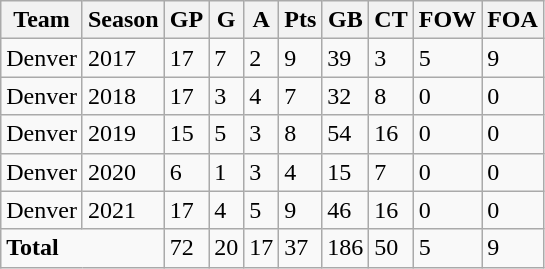<table class="wikitable">
<tr>
<th>Team</th>
<th>Season</th>
<th>GP</th>
<th>G</th>
<th>A</th>
<th>Pts</th>
<th>GB</th>
<th>CT</th>
<th>FOW</th>
<th>FOA</th>
</tr>
<tr>
<td>Denver</td>
<td>2017</td>
<td>17</td>
<td>7</td>
<td>2</td>
<td>9</td>
<td>39</td>
<td>3</td>
<td>5</td>
<td>9</td>
</tr>
<tr>
<td>Denver</td>
<td>2018</td>
<td>17</td>
<td>3</td>
<td>4</td>
<td>7</td>
<td>32</td>
<td>8</td>
<td>0</td>
<td>0</td>
</tr>
<tr>
<td>Denver</td>
<td>2019</td>
<td>15</td>
<td>5</td>
<td>3</td>
<td>8</td>
<td>54</td>
<td>16</td>
<td>0</td>
<td>0</td>
</tr>
<tr>
<td>Denver</td>
<td>2020</td>
<td>6</td>
<td>1</td>
<td>3</td>
<td>4</td>
<td>15</td>
<td>7</td>
<td>0</td>
<td>0</td>
</tr>
<tr>
<td>Denver</td>
<td>2021</td>
<td>17</td>
<td>4</td>
<td>5</td>
<td>9</td>
<td>46</td>
<td>16</td>
<td>0</td>
<td>0</td>
</tr>
<tr>
<td colspan="2"><strong>Total</strong></td>
<td>72</td>
<td>20</td>
<td>17</td>
<td>37</td>
<td>186</td>
<td>50</td>
<td>5</td>
<td>9</td>
</tr>
</table>
